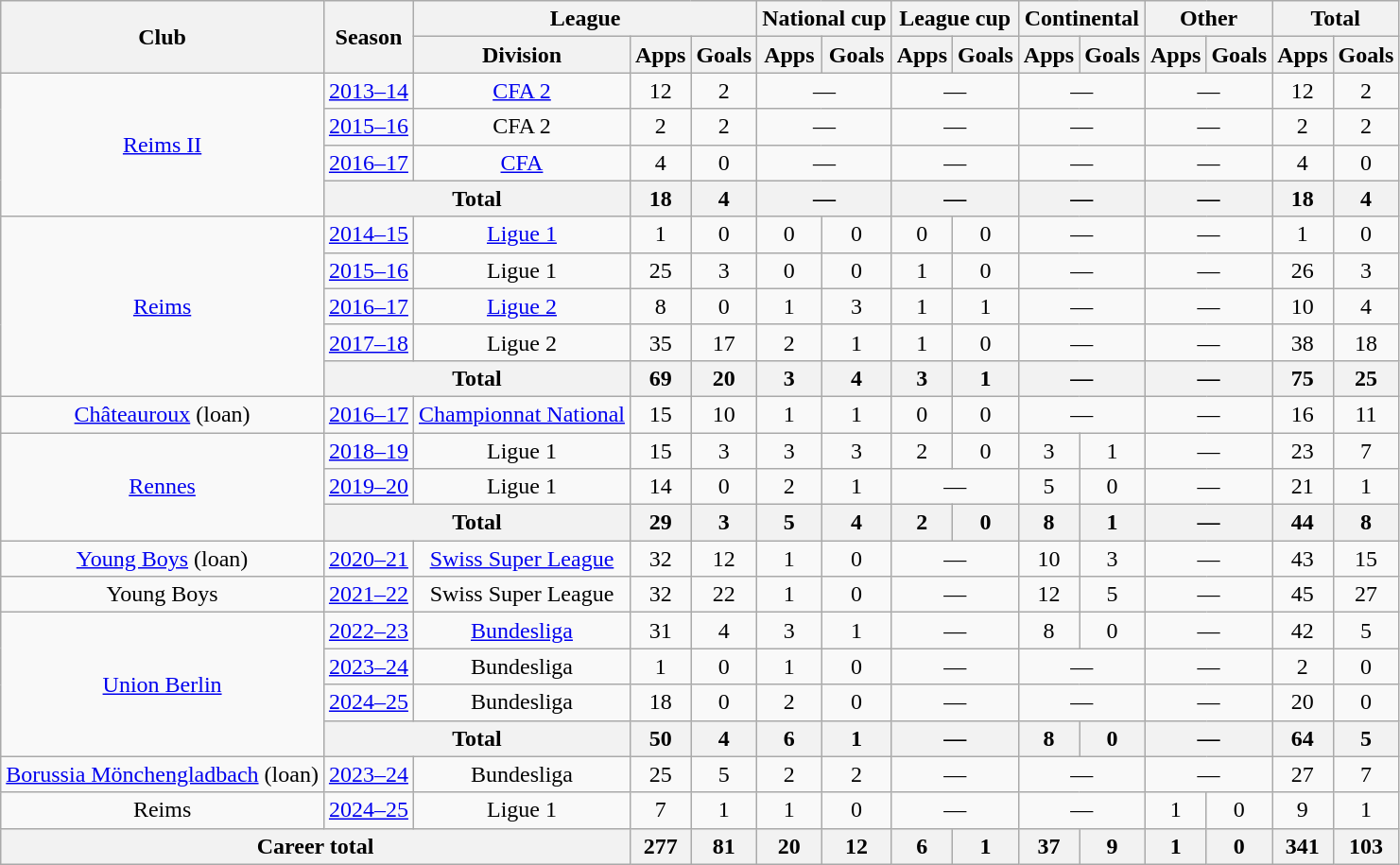<table class="wikitable" style="text-align: center">
<tr>
<th rowspan="2">Club</th>
<th rowspan="2">Season</th>
<th colspan="3">League</th>
<th colspan="2">National cup</th>
<th colspan="2">League cup</th>
<th colspan="2">Continental</th>
<th colspan="2">Other</th>
<th colspan="2">Total</th>
</tr>
<tr>
<th>Division</th>
<th>Apps</th>
<th>Goals</th>
<th>Apps</th>
<th>Goals</th>
<th>Apps</th>
<th>Goals</th>
<th>Apps</th>
<th>Goals</th>
<th>Apps</th>
<th>Goals</th>
<th>Apps</th>
<th>Goals</th>
</tr>
<tr>
<td rowspan="4"><a href='#'>Reims II</a></td>
<td><a href='#'>2013–14</a></td>
<td><a href='#'>CFA 2</a></td>
<td>12</td>
<td>2</td>
<td colspan="2">—</td>
<td colspan="2">—</td>
<td colspan="2">—</td>
<td colspan="2">—</td>
<td>12</td>
<td>2</td>
</tr>
<tr>
<td><a href='#'>2015–16</a></td>
<td>CFA 2</td>
<td>2</td>
<td>2</td>
<td colspan="2">—</td>
<td colspan="2">—</td>
<td colspan="2">—</td>
<td colspan="2">—</td>
<td>2</td>
<td>2</td>
</tr>
<tr>
<td><a href='#'>2016–17</a></td>
<td><a href='#'>CFA</a></td>
<td>4</td>
<td>0</td>
<td colspan="2">—</td>
<td colspan="2">—</td>
<td colspan="2">—</td>
<td colspan="2">—</td>
<td>4</td>
<td>0</td>
</tr>
<tr>
<th colspan="2">Total</th>
<th>18</th>
<th>4</th>
<th colspan="2">—</th>
<th colspan="2">—</th>
<th colspan="2">—</th>
<th colspan="2">—</th>
<th>18</th>
<th>4</th>
</tr>
<tr>
<td rowspan="5"><a href='#'>Reims</a></td>
<td><a href='#'>2014–15</a></td>
<td><a href='#'>Ligue 1</a></td>
<td>1</td>
<td>0</td>
<td>0</td>
<td>0</td>
<td>0</td>
<td>0</td>
<td colspan="2">—</td>
<td colspan="2">—</td>
<td>1</td>
<td>0</td>
</tr>
<tr>
<td><a href='#'>2015–16</a></td>
<td>Ligue 1</td>
<td>25</td>
<td>3</td>
<td>0</td>
<td>0</td>
<td>1</td>
<td>0</td>
<td colspan="2">—</td>
<td colspan="2">—</td>
<td>26</td>
<td>3</td>
</tr>
<tr>
<td><a href='#'>2016–17</a></td>
<td><a href='#'>Ligue 2</a></td>
<td>8</td>
<td>0</td>
<td>1</td>
<td>3</td>
<td>1</td>
<td>1</td>
<td colspan="2">—</td>
<td colspan="2">—</td>
<td>10</td>
<td>4</td>
</tr>
<tr>
<td><a href='#'>2017–18</a></td>
<td>Ligue 2</td>
<td>35</td>
<td>17</td>
<td>2</td>
<td>1</td>
<td>1</td>
<td>0</td>
<td colspan="2">—</td>
<td colspan="2">—</td>
<td>38</td>
<td>18</td>
</tr>
<tr>
<th colspan="2">Total</th>
<th>69</th>
<th>20</th>
<th>3</th>
<th>4</th>
<th>3</th>
<th>1</th>
<th colspan="2">—</th>
<th colspan="2">—</th>
<th>75</th>
<th>25</th>
</tr>
<tr>
<td><a href='#'>Châteauroux</a> (loan)</td>
<td><a href='#'>2016–17</a></td>
<td><a href='#'>Championnat National</a></td>
<td>15</td>
<td>10</td>
<td>1</td>
<td>1</td>
<td>0</td>
<td>0</td>
<td colspan="2">—</td>
<td colspan="2">—</td>
<td>16</td>
<td>11</td>
</tr>
<tr>
<td rowspan="3"><a href='#'>Rennes</a></td>
<td><a href='#'>2018–19</a></td>
<td>Ligue 1</td>
<td>15</td>
<td>3</td>
<td>3</td>
<td>3</td>
<td>2</td>
<td>0</td>
<td>3</td>
<td>1</td>
<td colspan="2">—</td>
<td>23</td>
<td>7</td>
</tr>
<tr>
<td><a href='#'>2019–20</a></td>
<td>Ligue 1</td>
<td>14</td>
<td>0</td>
<td>2</td>
<td>1</td>
<td colspan="2">—</td>
<td>5</td>
<td>0</td>
<td colspan="2">—</td>
<td>21</td>
<td>1</td>
</tr>
<tr>
<th colspan="2">Total</th>
<th>29</th>
<th>3</th>
<th>5</th>
<th>4</th>
<th>2</th>
<th>0</th>
<th>8</th>
<th>1</th>
<th colspan="2">—</th>
<th>44</th>
<th>8</th>
</tr>
<tr>
<td><a href='#'>Young Boys</a> (loan)</td>
<td><a href='#'>2020–21</a></td>
<td><a href='#'>Swiss Super League</a></td>
<td>32</td>
<td>12</td>
<td>1</td>
<td>0</td>
<td colspan="2">—</td>
<td>10</td>
<td>3</td>
<td colspan="2">—</td>
<td>43</td>
<td>15</td>
</tr>
<tr>
<td>Young Boys</td>
<td><a href='#'>2021–22</a></td>
<td>Swiss Super League</td>
<td>32</td>
<td>22</td>
<td>1</td>
<td>0</td>
<td colspan="2">—</td>
<td>12</td>
<td>5</td>
<td colspan="2">—</td>
<td>45</td>
<td>27</td>
</tr>
<tr>
<td rowspan="4"><a href='#'>Union Berlin</a></td>
<td><a href='#'>2022–23</a></td>
<td><a href='#'>Bundesliga</a></td>
<td>31</td>
<td>4</td>
<td>3</td>
<td>1</td>
<td colspan="2">—</td>
<td>8</td>
<td>0</td>
<td colspan="2">—</td>
<td>42</td>
<td>5</td>
</tr>
<tr>
<td><a href='#'>2023–24</a></td>
<td>Bundesliga</td>
<td>1</td>
<td>0</td>
<td>1</td>
<td>0</td>
<td colspan="2">—</td>
<td colspan="2">—</td>
<td colspan="2">—</td>
<td>2</td>
<td>0</td>
</tr>
<tr>
<td><a href='#'>2024–25</a></td>
<td>Bundesliga</td>
<td>18</td>
<td>0</td>
<td>2</td>
<td>0</td>
<td colspan="2">—</td>
<td colspan="2">—</td>
<td colspan="2">—</td>
<td>20</td>
<td>0</td>
</tr>
<tr>
<th colspan="2">Total</th>
<th>50</th>
<th>4</th>
<th>6</th>
<th>1</th>
<th colspan="2">—</th>
<th>8</th>
<th>0</th>
<th colspan="2">—</th>
<th>64</th>
<th>5</th>
</tr>
<tr>
<td><a href='#'>Borussia Mönchengladbach</a> (loan)</td>
<td><a href='#'>2023–24</a></td>
<td>Bundesliga</td>
<td>25</td>
<td>5</td>
<td>2</td>
<td>2</td>
<td colspan="2">—</td>
<td colspan="2">—</td>
<td colspan="2">—</td>
<td>27</td>
<td>7</td>
</tr>
<tr>
<td rowspan="1">Reims</td>
<td><a href='#'>2024–25</a></td>
<td>Ligue 1</td>
<td>7</td>
<td>1</td>
<td>1</td>
<td>0</td>
<td colspan="2">—</td>
<td colspan="2">—</td>
<td>1</td>
<td>0</td>
<td>9</td>
<td>1</td>
</tr>
<tr>
<th colspan="3">Career total</th>
<th>277</th>
<th>81</th>
<th>20</th>
<th>12</th>
<th>6</th>
<th>1</th>
<th>37</th>
<th>9</th>
<th>1</th>
<th>0</th>
<th>341</th>
<th>103</th>
</tr>
</table>
